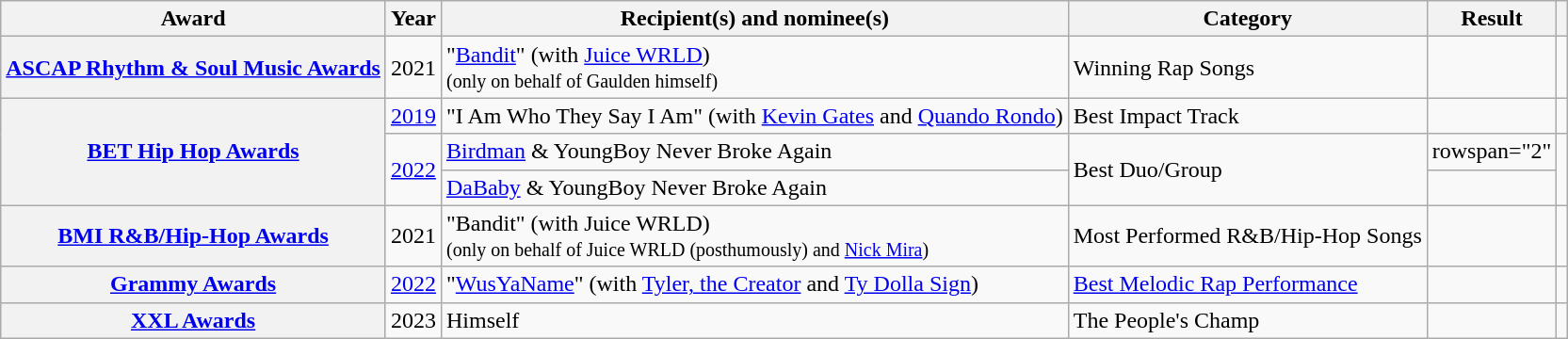<table class="wikitable sortable plainrowheaders">
<tr>
<th scope="col">Award</th>
<th scope="col">Year</th>
<th scope="col">Recipient(s) and nominee(s)</th>
<th scope="col">Category</th>
<th scope="col">Result</th>
<th scope="col" class="unsortable"></th>
</tr>
<tr>
<th scope="row"><a href='#'>ASCAP Rhythm & Soul Music Awards</a></th>
<td>2021</td>
<td>"<a href='#'>Bandit</a>" (with <a href='#'>Juice WRLD</a>)<br><small>(only on behalf of Gaulden himself)</small></td>
<td>Winning Rap Songs</td>
<td></td>
<td></td>
</tr>
<tr>
<th scope="row" rowspan="3"><a href='#'>BET Hip Hop Awards</a></th>
<td><a href='#'>2019</a></td>
<td>"I Am Who They Say I Am" (with <a href='#'>Kevin Gates</a> and <a href='#'>Quando Rondo</a>)</td>
<td>Best Impact Track</td>
<td></td>
<td></td>
</tr>
<tr>
<td rowspan="2"><a href='#'>2022</a></td>
<td><a href='#'>Birdman</a> & YoungBoy Never Broke Again</td>
<td rowspan="2">Best Duo/Group</td>
<td>rowspan="2" </td>
<td rowspan="2"></td>
</tr>
<tr>
<td><a href='#'>DaBaby</a> & YoungBoy Never Broke Again</td>
</tr>
<tr>
<th scope="row"><a href='#'>BMI R&B/Hip-Hop Awards</a></th>
<td>2021</td>
<td>"Bandit" (with Juice WRLD)<br><small>(only on behalf of Juice WRLD (posthumously) and <a href='#'>Nick Mira</a>)</small></td>
<td>Most Performed R&B/Hip-Hop Songs</td>
<td></td>
<td></td>
</tr>
<tr>
<th scope="row"><a href='#'>Grammy Awards</a></th>
<td><a href='#'>2022</a></td>
<td>"<a href='#'>WusYaName</a>" (with <a href='#'>Tyler, the Creator</a> and <a href='#'>Ty Dolla Sign</a>)</td>
<td><a href='#'>Best Melodic Rap Performance</a></td>
<td></td>
<td></td>
</tr>
<tr>
<th scope="row"><a href='#'>XXL Awards</a></th>
<td>2023</td>
<td>Himself</td>
<td>The People's Champ</td>
<td></td>
<td></td>
</tr>
</table>
